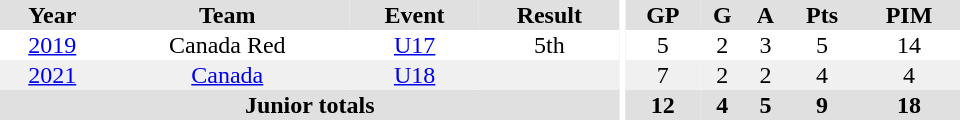<table border="0" cellpadding="1" cellspacing="0" ID="Table3" style="text-align:center; width:40em">
<tr bgcolor="#e0e0e0">
<th>Year</th>
<th>Team</th>
<th>Event</th>
<th>Result</th>
<th rowspan="99" bgcolor="#ffffff"></th>
<th>GP</th>
<th>G</th>
<th>A</th>
<th>Pts</th>
<th>PIM</th>
</tr>
<tr>
<td><a href='#'>2019</a></td>
<td>Canada Red</td>
<td><a href='#'>U17</a></td>
<td>5th</td>
<td>5</td>
<td>2</td>
<td>3</td>
<td>5</td>
<td>14</td>
</tr>
<tr style="background:#f0f0f0;">
<td><a href='#'>2021</a></td>
<td><a href='#'>Canada</a></td>
<td><a href='#'>U18</a></td>
<td></td>
<td>7</td>
<td>2</td>
<td>2</td>
<td>4</td>
<td>4</td>
</tr>
<tr style="background:#e0e0e0;">
<th colspan="4">Junior totals</th>
<th>12</th>
<th>4</th>
<th>5</th>
<th>9</th>
<th>18</th>
</tr>
</table>
